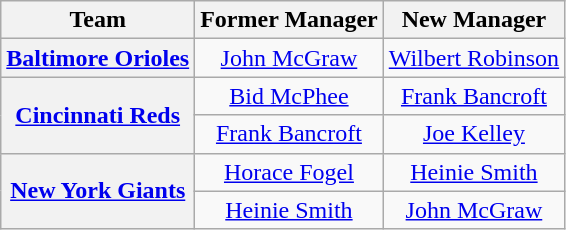<table class="wikitable plainrowheaders" style="text-align:center;">
<tr>
<th>Team</th>
<th>Former Manager</th>
<th>New Manager</th>
</tr>
<tr>
<th scope="row" style="text-align:center;"><a href='#'>Baltimore Orioles</a></th>
<td><a href='#'>John McGraw</a></td>
<td><a href='#'>Wilbert Robinson</a></td>
</tr>
<tr>
<th rowspan="2" scope="row" style="text-align:center;"><a href='#'>Cincinnati Reds</a></th>
<td><a href='#'>Bid McPhee</a></td>
<td><a href='#'>Frank Bancroft</a></td>
</tr>
<tr>
<td><a href='#'>Frank Bancroft</a></td>
<td><a href='#'>Joe Kelley</a></td>
</tr>
<tr>
<th rowspan="2" scope="row" style="text-align:center;"><a href='#'>New York Giants</a></th>
<td><a href='#'>Horace Fogel</a></td>
<td><a href='#'>Heinie Smith</a></td>
</tr>
<tr>
<td><a href='#'>Heinie Smith</a></td>
<td><a href='#'>John McGraw</a></td>
</tr>
</table>
